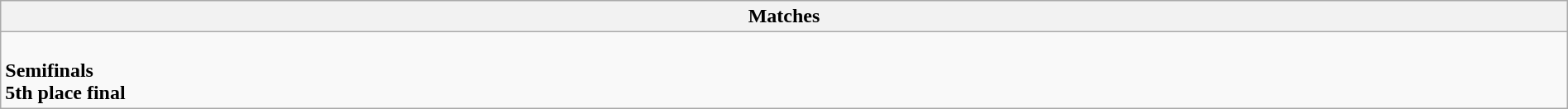<table class="wikitable collapsible collapsed" style="width:100%;">
<tr>
<th>Matches</th>
</tr>
<tr>
<td><br><strong>Semifinals</strong>

<br><strong>5th place final</strong>
</td>
</tr>
</table>
